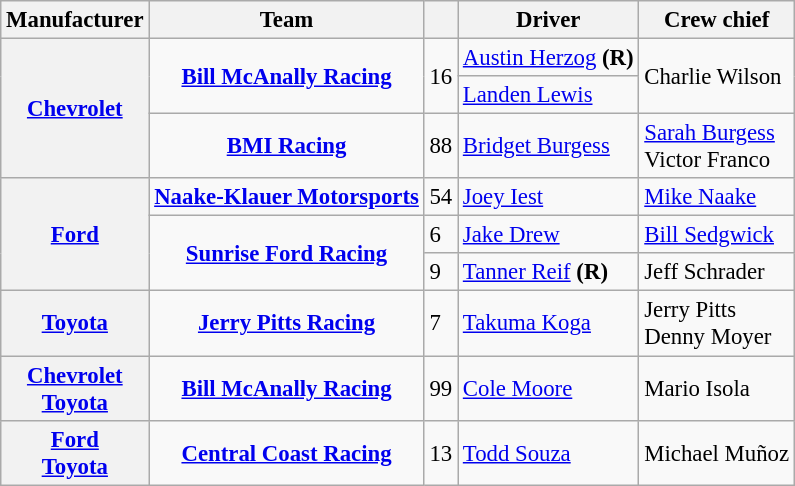<table class="wikitable" style="font-size: 95%;">
<tr>
<th>Manufacturer</th>
<th>Team</th>
<th></th>
<th>Driver</th>
<th>Crew chief</th>
</tr>
<tr>
<th rowspan=3><a href='#'>Chevrolet</a></th>
<td rowspan=2 style="text-align:center;"><strong><a href='#'>Bill McAnally Racing</a></strong></td>
<td rowspan=2>16</td>
<td><a href='#'>Austin Herzog</a> <strong>(R)</strong> <small></small></td>
<td rowspan=2>Charlie Wilson</td>
</tr>
<tr>
<td><a href='#'>Landen Lewis</a> <small></small></td>
</tr>
<tr>
<td style="text-align:center;"><strong><a href='#'>BMI Racing</a></strong></td>
<td>88</td>
<td><a href='#'>Bridget Burgess</a></td>
<td><a href='#'>Sarah Burgess</a> <small></small> <br> Victor Franco <small></small></td>
</tr>
<tr>
<th rowspan=3><a href='#'>Ford</a></th>
<td style="text-align:center;"><strong><a href='#'>Naake-Klauer Motorsports</a></strong></td>
<td>54</td>
<td><a href='#'>Joey Iest</a></td>
<td><a href='#'>Mike Naake</a></td>
</tr>
<tr>
<td rowspan=2 style="text-align:center;"><strong><a href='#'>Sunrise Ford Racing</a></strong></td>
<td>6</td>
<td><a href='#'>Jake Drew</a></td>
<td><a href='#'>Bill Sedgwick</a></td>
</tr>
<tr>
<td>9</td>
<td><a href='#'>Tanner Reif</a> <strong>(R)</strong></td>
<td>Jeff Schrader</td>
</tr>
<tr>
<th><a href='#'>Toyota</a></th>
<td style="text-align:center;"><strong><a href='#'>Jerry Pitts Racing</a></strong></td>
<td>7</td>
<td><a href='#'>Takuma Koga</a></td>
<td>Jerry Pitts <small></small> <br> Denny Moyer <small></small></td>
</tr>
<tr>
<th><a href='#'>Chevrolet</a> <small></small> <br> <a href='#'>Toyota</a> <small></small></th>
<td style="text-align:center;"><strong><a href='#'>Bill McAnally Racing</a></strong></td>
<td>99</td>
<td><a href='#'>Cole Moore</a></td>
<td>Mario Isola</td>
</tr>
<tr>
<th><a href='#'>Ford</a> <small></small> <br> <a href='#'>Toyota</a> <small></small></th>
<td style="text-align:center;"><strong><a href='#'>Central Coast Racing</a></strong></td>
<td>13</td>
<td><a href='#'>Todd Souza</a></td>
<td>Michael Muñoz</td>
</tr>
</table>
